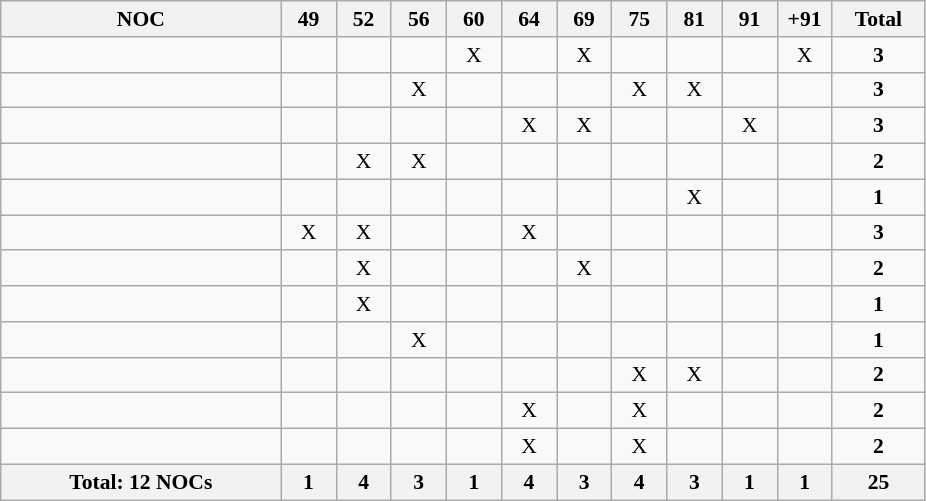<table class="wikitable" style="text-align:center; font-size:90%">
<tr>
<th width=180 align="left">NOC</th>
<th width=30>49</th>
<th width=30>52</th>
<th width=30>56</th>
<th width=30>60</th>
<th width=30>64</th>
<th width=30>69</th>
<th width=30>75</th>
<th width=30>81</th>
<th width=30>91</th>
<th width=30>+91</th>
<th width=55>Total</th>
</tr>
<tr>
<td align=left></td>
<td></td>
<td></td>
<td></td>
<td>X</td>
<td></td>
<td>X</td>
<td></td>
<td></td>
<td></td>
<td>X</td>
<td><strong>3</strong></td>
</tr>
<tr>
<td align=left></td>
<td></td>
<td></td>
<td>X</td>
<td></td>
<td></td>
<td></td>
<td>X</td>
<td>X</td>
<td></td>
<td></td>
<td><strong>3</strong></td>
</tr>
<tr>
<td align=left></td>
<td></td>
<td></td>
<td></td>
<td></td>
<td>X</td>
<td>X</td>
<td></td>
<td></td>
<td>X</td>
<td></td>
<td><strong>3</strong></td>
</tr>
<tr>
<td align=left></td>
<td></td>
<td>X</td>
<td>X</td>
<td></td>
<td></td>
<td></td>
<td></td>
<td></td>
<td></td>
<td></td>
<td><strong>2</strong></td>
</tr>
<tr>
<td align=left></td>
<td></td>
<td></td>
<td></td>
<td></td>
<td></td>
<td></td>
<td></td>
<td>X</td>
<td></td>
<td></td>
<td><strong>1</strong></td>
</tr>
<tr>
<td align=left></td>
<td>X</td>
<td>X</td>
<td></td>
<td></td>
<td>X</td>
<td></td>
<td></td>
<td></td>
<td></td>
<td></td>
<td><strong>3</strong></td>
</tr>
<tr>
<td align=left></td>
<td></td>
<td>X</td>
<td></td>
<td></td>
<td></td>
<td>X</td>
<td></td>
<td></td>
<td></td>
<td></td>
<td><strong>2</strong></td>
</tr>
<tr>
<td align=left></td>
<td></td>
<td>X</td>
<td></td>
<td></td>
<td></td>
<td></td>
<td></td>
<td></td>
<td></td>
<td></td>
<td><strong>1</strong></td>
</tr>
<tr>
<td align=left></td>
<td></td>
<td></td>
<td>X</td>
<td></td>
<td></td>
<td></td>
<td></td>
<td></td>
<td></td>
<td></td>
<td><strong>1</strong></td>
</tr>
<tr>
<td align=left></td>
<td></td>
<td></td>
<td></td>
<td></td>
<td></td>
<td></td>
<td>X</td>
<td>X</td>
<td></td>
<td></td>
<td><strong>2</strong></td>
</tr>
<tr>
<td align=left></td>
<td></td>
<td></td>
<td></td>
<td></td>
<td>X</td>
<td></td>
<td>X</td>
<td></td>
<td></td>
<td></td>
<td><strong>2</strong></td>
</tr>
<tr>
<td align=left></td>
<td></td>
<td></td>
<td></td>
<td></td>
<td>X</td>
<td></td>
<td>X</td>
<td></td>
<td></td>
<td></td>
<td><strong>2</strong></td>
</tr>
<tr>
<th>Total: 12 NOCs</th>
<th>1</th>
<th>4</th>
<th>3</th>
<th>1</th>
<th>4</th>
<th>3</th>
<th>4</th>
<th>3</th>
<th>1</th>
<th>1</th>
<th>25</th>
</tr>
</table>
